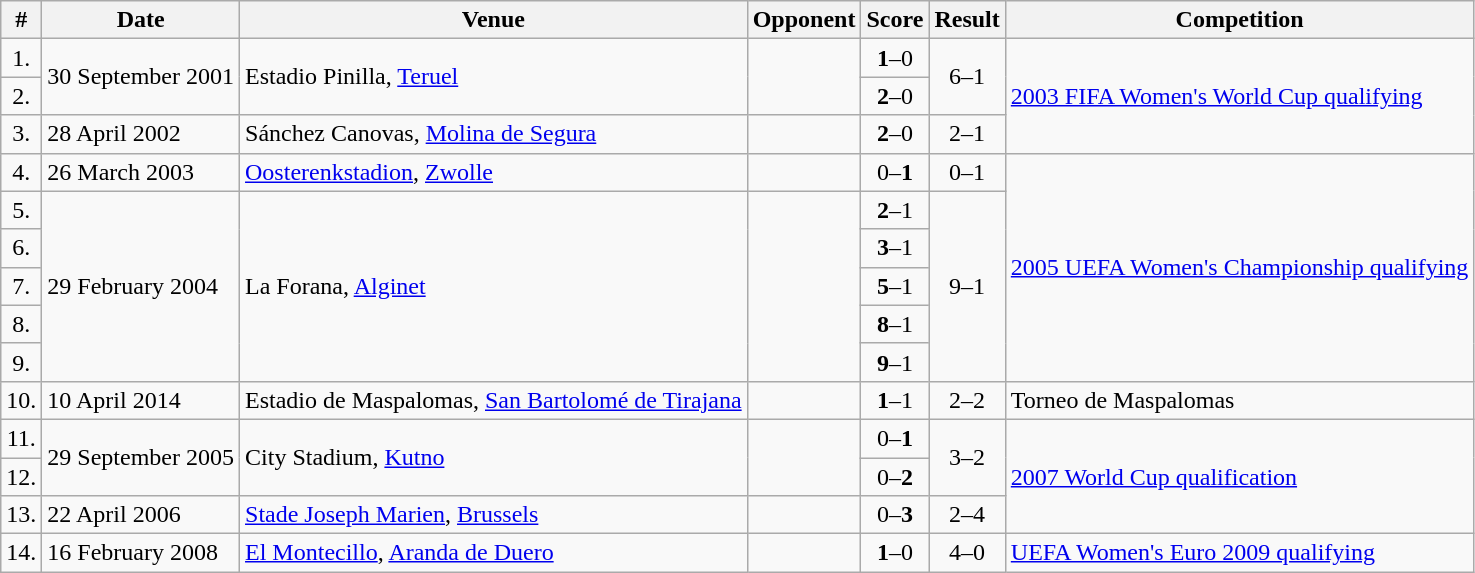<table class="wikitable">
<tr>
<th>#</th>
<th>Date</th>
<th>Venue</th>
<th>Opponent</th>
<th>Score</th>
<th>Result</th>
<th>Competition</th>
</tr>
<tr>
<td align="center">1.</td>
<td rowspan=2>30 September 2001</td>
<td rowspan=2>Estadio Pinilla, <a href='#'>Teruel</a></td>
<td rowspan=2></td>
<td align=center><strong>1</strong>–0</td>
<td align=center rowspan=2>6–1</td>
<td rowspan=3><a href='#'>2003 FIFA Women's World Cup qualifying</a></td>
</tr>
<tr>
<td align="center">2.</td>
<td align="center"><strong>2</strong>–0</td>
</tr>
<tr>
<td align="center">3.</td>
<td>28 April 2002</td>
<td>Sánchez Canovas, <a href='#'>Molina de Segura</a></td>
<td></td>
<td align=center><strong>2</strong>–0</td>
<td align=center>2–1</td>
</tr>
<tr>
<td align="center">4.</td>
<td>26 March 2003</td>
<td><a href='#'>Oosterenkstadion</a>, <a href='#'>Zwolle</a></td>
<td></td>
<td align="center">0–<strong>1</strong></td>
<td align=center>0–1</td>
<td rowspan=6><a href='#'>2005 UEFA Women's Championship qualifying</a></td>
</tr>
<tr>
<td align="center">5.</td>
<td rowspan="5">29 February 2004</td>
<td rowspan="5">La Forana, <a href='#'>Alginet</a></td>
<td rowspan="5"></td>
<td align="center"><strong>2</strong>–1</td>
<td align="center" rowspan="5">9–1</td>
</tr>
<tr>
<td align="center">6.</td>
<td align="center"><strong>3</strong>–1</td>
</tr>
<tr>
<td align="center">7.</td>
<td align="center"><strong>5</strong>–1</td>
</tr>
<tr>
<td align="center">8.</td>
<td align="center"><strong>8</strong>–1</td>
</tr>
<tr>
<td align="center">9.</td>
<td align="center"><strong>9</strong>–1</td>
</tr>
<tr>
<td align="center">10.</td>
<td>10 April 2014</td>
<td>Estadio de Maspalomas, <a href='#'>San Bartolomé de Tirajana</a></td>
<td></td>
<td align="center"><strong>1</strong>–1</td>
<td align=center>2–2</td>
<td>Torneo de Maspalomas</td>
</tr>
<tr>
<td align="center">11.</td>
<td rowspan="2">29 September 2005</td>
<td rowspan="2">City Stadium, <a href='#'>Kutno</a></td>
<td rowspan="2"></td>
<td align="center">0–<strong>1</strong></td>
<td rowspan="2" align=center>3–2</td>
<td rowspan=3><a href='#'>2007 World Cup qualification</a></td>
</tr>
<tr>
<td align="center">12.</td>
<td align="center">0–<strong>2</strong></td>
</tr>
<tr>
<td align="center">13.</td>
<td>22 April 2006</td>
<td><a href='#'>Stade Joseph Marien</a>, <a href='#'>Brussels</a></td>
<td></td>
<td align=center>0–<strong>3</strong></td>
<td align=center>2–4</td>
</tr>
<tr>
<td align="center">14.</td>
<td>16 February 2008</td>
<td><a href='#'>El Montecillo</a>, <a href='#'>Aranda de Duero</a></td>
<td></td>
<td align=center><strong>1</strong>–0</td>
<td align=center>4–0</td>
<td><a href='#'>UEFA Women's Euro 2009 qualifying</a></td>
</tr>
</table>
